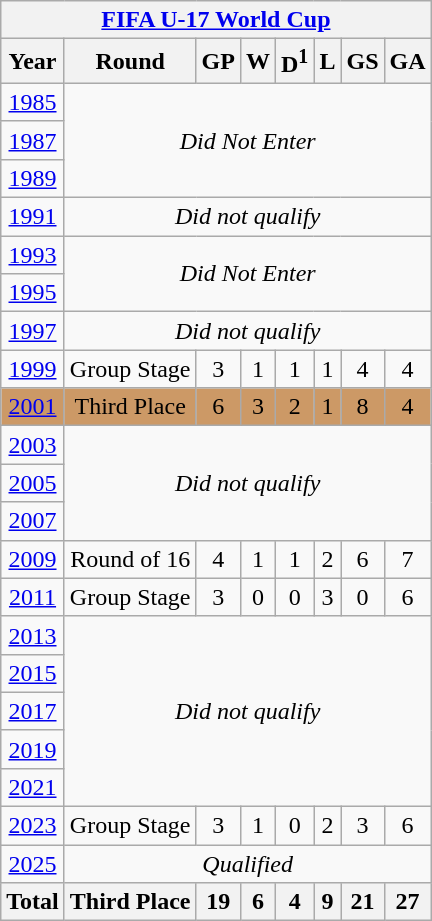<table class="wikitable" style="text-align: center;">
<tr>
<th colspan=8><a href='#'>FIFA U-17 World Cup</a></th>
</tr>
<tr>
<th>Year</th>
<th>Round</th>
<th>GP</th>
<th>W</th>
<th>D<sup>1</sup></th>
<th>L</th>
<th>GS</th>
<th>GA</th>
</tr>
<tr>
<td> <a href='#'>1985</a></td>
<td colspan=7 rowspan=3><em>Did Not Enter</em></td>
</tr>
<tr>
<td> <a href='#'>1987</a></td>
</tr>
<tr>
<td> <a href='#'>1989</a></td>
</tr>
<tr>
<td> <a href='#'>1991</a></td>
<td colspan=7><em>Did not qualify</em></td>
</tr>
<tr>
<td> <a href='#'>1993</a></td>
<td colspan=7 rowspan=2><em>Did Not Enter</em></td>
</tr>
<tr>
<td> <a href='#'>1995</a></td>
</tr>
<tr>
<td> <a href='#'>1997</a></td>
<td colspan=7><em>Did not qualify</em></td>
</tr>
<tr>
<td> <a href='#'>1999</a></td>
<td>Group Stage</td>
<td>3</td>
<td>1</td>
<td>1</td>
<td>1</td>
<td>4</td>
<td>4</td>
</tr>
<tr style="background:#cc9966;">
<td> <a href='#'>2001</a></td>
<td>Third Place</td>
<td>6</td>
<td>3</td>
<td>2</td>
<td>1</td>
<td>8</td>
<td>4</td>
</tr>
<tr>
<td> <a href='#'>2003</a></td>
<td colspan=7 rowspan=3><em>Did not qualify</em></td>
</tr>
<tr>
<td> <a href='#'>2005</a></td>
</tr>
<tr>
<td> <a href='#'>2007</a></td>
</tr>
<tr>
<td> <a href='#'>2009</a></td>
<td>Round of 16</td>
<td>4</td>
<td>1</td>
<td>1</td>
<td>2</td>
<td>6</td>
<td>7</td>
</tr>
<tr>
<td> <a href='#'>2011</a></td>
<td>Group Stage</td>
<td>3</td>
<td>0</td>
<td>0</td>
<td>3</td>
<td>0</td>
<td>6</td>
</tr>
<tr>
<td> <a href='#'>2013</a></td>
<td colspan=7 rowspan=5><em>Did not qualify</em></td>
</tr>
<tr>
<td> <a href='#'>2015</a></td>
</tr>
<tr>
<td> <a href='#'>2017</a></td>
</tr>
<tr>
<td> <a href='#'>2019</a></td>
</tr>
<tr>
<td> <a href='#'>2021</a></td>
</tr>
<tr>
<td> <a href='#'>2023</a></td>
<td>Group Stage</td>
<td>3</td>
<td>1</td>
<td>0</td>
<td>2</td>
<td>3</td>
<td>6</td>
</tr>
<tr>
<td> <a href='#'>2025</a></td>
<td colspan=7><em>Qualified</em></td>
</tr>
<tr>
<th>Total</th>
<th>Third Place</th>
<th>19</th>
<th>6</th>
<th>4</th>
<th>9</th>
<th>21</th>
<th>27</th>
</tr>
</table>
